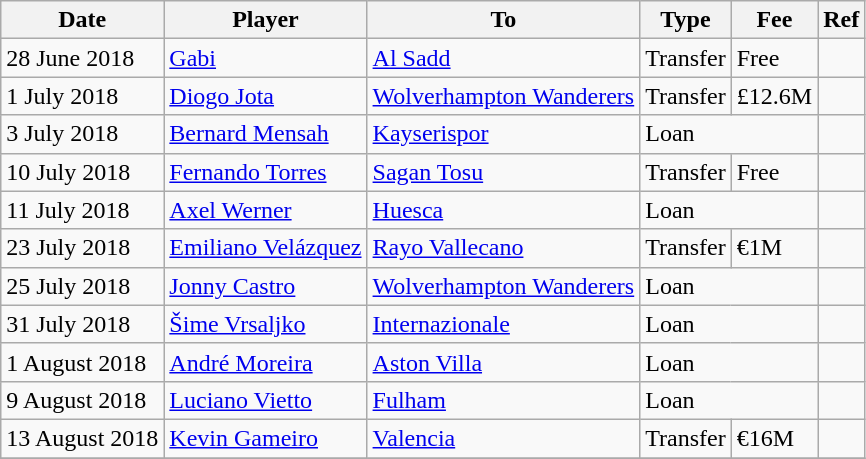<table class="wikitable">
<tr>
<th>Date</th>
<th>Player</th>
<th>To</th>
<th>Type</th>
<th>Fee</th>
<th>Ref</th>
</tr>
<tr>
<td>28 June 2018</td>
<td> <a href='#'>Gabi</a></td>
<td> <a href='#'>Al Sadd</a></td>
<td>Transfer</td>
<td>Free</td>
<td></td>
</tr>
<tr>
<td>1 July 2018</td>
<td> <a href='#'>Diogo Jota</a></td>
<td> <a href='#'>Wolverhampton Wanderers</a></td>
<td>Transfer</td>
<td>£12.6M</td>
<td></td>
</tr>
<tr>
<td>3 July 2018</td>
<td> <a href='#'>Bernard Mensah</a></td>
<td> <a href='#'>Kayserispor</a></td>
<td colspan=2>Loan</td>
<td></td>
</tr>
<tr>
<td>10 July 2018</td>
<td> <a href='#'>Fernando Torres</a></td>
<td> <a href='#'>Sagan Tosu</a></td>
<td>Transfer</td>
<td>Free</td>
<td></td>
</tr>
<tr>
<td>11 July 2018</td>
<td> <a href='#'>Axel Werner</a></td>
<td> <a href='#'>Huesca</a></td>
<td colspan=2>Loan</td>
<td></td>
</tr>
<tr>
<td>23 July 2018</td>
<td> <a href='#'>Emiliano Velázquez</a></td>
<td> <a href='#'>Rayo Vallecano</a></td>
<td>Transfer</td>
<td>€1M</td>
<td></td>
</tr>
<tr>
<td>25 July 2018</td>
<td> <a href='#'>Jonny Castro</a></td>
<td> <a href='#'>Wolverhampton Wanderers</a></td>
<td colspan=2>Loan</td>
<td></td>
</tr>
<tr>
<td>31 July 2018</td>
<td> <a href='#'>Šime Vrsaljko</a></td>
<td> <a href='#'>Internazionale</a></td>
<td colspan=2>Loan</td>
<td></td>
</tr>
<tr>
<td>1 August 2018</td>
<td> <a href='#'>André Moreira</a></td>
<td> <a href='#'>Aston Villa</a></td>
<td colspan=2>Loan</td>
<td></td>
</tr>
<tr>
<td>9 August 2018</td>
<td> <a href='#'>Luciano Vietto</a></td>
<td> <a href='#'>Fulham</a></td>
<td colspan=2>Loan</td>
<td></td>
</tr>
<tr>
<td>13 August 2018</td>
<td> <a href='#'>Kevin Gameiro</a></td>
<td> <a href='#'>Valencia</a></td>
<td>Transfer</td>
<td>€16M</td>
<td></td>
</tr>
<tr>
</tr>
</table>
